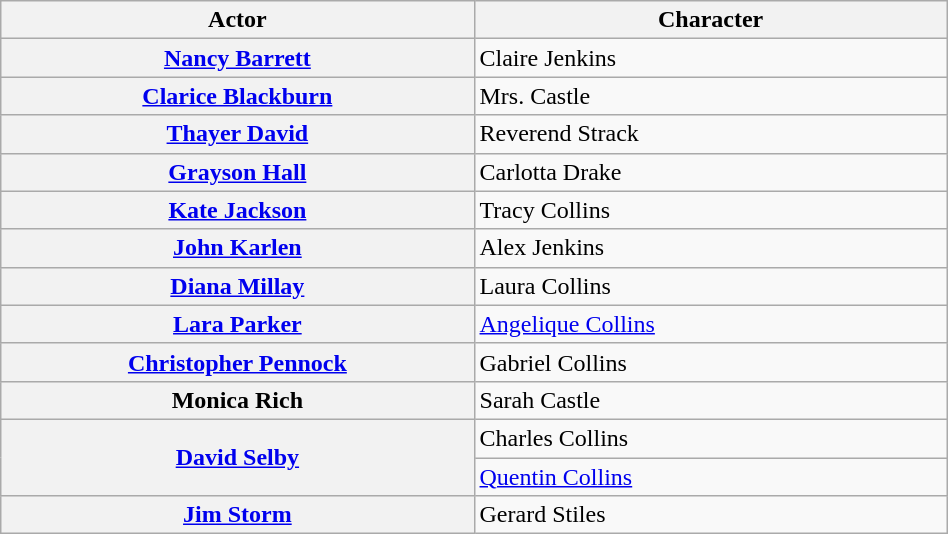<table class="wikitable plainrowheaders sortable" style="width:50%;">
<tr>
<th style="width:20%;">Actor</th>
<th style="width:20%;">Character</th>
</tr>
<tr>
<th scope="row"><a href='#'>Nancy Barrett</a></th>
<td>Claire Jenkins</td>
</tr>
<tr>
<th scope="row"><a href='#'>Clarice Blackburn</a></th>
<td>Mrs. Castle</td>
</tr>
<tr>
<th scope="row"><a href='#'>Thayer David</a></th>
<td>Reverend Strack</td>
</tr>
<tr>
<th scope="row"><a href='#'>Grayson Hall</a></th>
<td>Carlotta Drake</td>
</tr>
<tr>
<th scope="row"><a href='#'>Kate Jackson</a></th>
<td>Tracy Collins</td>
</tr>
<tr>
<th scope="row"><a href='#'>John Karlen</a></th>
<td>Alex Jenkins</td>
</tr>
<tr>
<th scope="row"><a href='#'>Diana Millay</a></th>
<td>Laura Collins</td>
</tr>
<tr>
<th scope="row"><a href='#'>Lara Parker</a></th>
<td><a href='#'>Angelique Collins</a></td>
</tr>
<tr>
<th scope="row"><a href='#'>Christopher Pennock</a></th>
<td>Gabriel Collins</td>
</tr>
<tr>
<th scope="row">Monica Rich</th>
<td>Sarah Castle</td>
</tr>
<tr>
<th scope="row" rowspan="2"><a href='#'>David Selby</a></th>
<td>Charles Collins</td>
</tr>
<tr>
<td><a href='#'>Quentin Collins</a></td>
</tr>
<tr>
<th scope="row"><a href='#'>Jim Storm</a></th>
<td>Gerard Stiles</td>
</tr>
</table>
